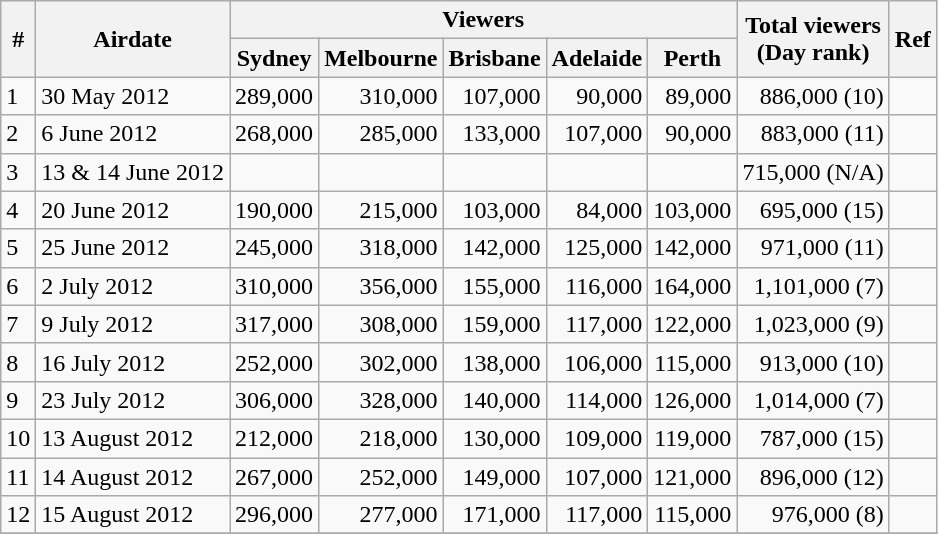<table class=wikitable>
<tr>
<th rowspan=2>#</th>
<th rowspan=2>Airdate</th>
<th colspan=5>Viewers</th>
<th rowspan=2>Total viewers <br>(Day rank)</th>
<th rowspan=2>Ref</th>
</tr>
<tr>
<th>Sydney</th>
<th>Melbourne</th>
<th>Brisbane</th>
<th>Adelaide</th>
<th>Perth</th>
</tr>
<tr>
<td>1</td>
<td>30 May 2012</td>
<td align=right>289,000</td>
<td align=right>310,000</td>
<td align=right>107,000</td>
<td align=right>90,000</td>
<td align=right>89,000</td>
<td align=right>886,000 (10)</td>
<td></td>
</tr>
<tr>
<td>2</td>
<td>6 June 2012</td>
<td align=right>268,000</td>
<td align=right>285,000</td>
<td align=right>133,000</td>
<td align=right>107,000</td>
<td align=right>90,000</td>
<td align=right>883,000 (11)</td>
<td></td>
</tr>
<tr>
<td>3</td>
<td>13 & 14 June 2012</td>
<td></td>
<td></td>
<td></td>
<td></td>
<td></td>
<td align=center>715,000 (N/A)</td>
<td></td>
</tr>
<tr>
<td>4</td>
<td>20 June 2012</td>
<td align=right>190,000</td>
<td align=right>215,000</td>
<td align=right>103,000</td>
<td align=right>84,000</td>
<td align=right>103,000</td>
<td align=right>695,000 (15)</td>
<td></td>
</tr>
<tr>
<td>5</td>
<td>25 June 2012</td>
<td align=right>245,000</td>
<td align=right>318,000</td>
<td align=right>142,000</td>
<td align=right>125,000</td>
<td align=right>142,000</td>
<td align=right>971,000 (11)</td>
<td></td>
</tr>
<tr>
<td>6</td>
<td>2 July 2012</td>
<td align=right>310,000</td>
<td align=right>356,000</td>
<td align=right>155,000</td>
<td align=right>116,000</td>
<td align=right>164,000</td>
<td align=right>1,101,000 (7)</td>
<td></td>
</tr>
<tr>
<td>7</td>
<td>9 July 2012</td>
<td align=right>317,000</td>
<td align=right>308,000</td>
<td align=right>159,000</td>
<td align=right>117,000</td>
<td align=right>122,000</td>
<td align=right>1,023,000 (9)</td>
<td></td>
</tr>
<tr>
<td>8</td>
<td>16 July 2012</td>
<td align=right>252,000</td>
<td align=right>302,000</td>
<td align=right>138,000</td>
<td align=right>106,000</td>
<td align=right>115,000</td>
<td align=right>913,000 (10)</td>
<td></td>
</tr>
<tr>
<td>9</td>
<td>23 July 2012</td>
<td align=right>306,000</td>
<td align=right>328,000</td>
<td align=right>140,000</td>
<td align=right>114,000</td>
<td align=right>126,000</td>
<td align=right>1,014,000 (7)</td>
<td></td>
</tr>
<tr>
<td>10</td>
<td>13 August 2012</td>
<td align=right>212,000</td>
<td align=right>218,000</td>
<td align=right>130,000</td>
<td align=right>109,000</td>
<td align=right>119,000</td>
<td align=right>787,000 (15)</td>
<td></td>
</tr>
<tr>
<td>11</td>
<td>14 August 2012</td>
<td align=right>267,000</td>
<td align=right>252,000</td>
<td align=right>149,000</td>
<td align=right>107,000</td>
<td align=right>121,000</td>
<td align=right>896,000 (12)</td>
<td></td>
</tr>
<tr>
<td>12</td>
<td>15 August 2012</td>
<td align=right>296,000</td>
<td align=right>277,000</td>
<td align=right>171,000</td>
<td align=right>117,000</td>
<td align=right>115,000</td>
<td align=right>976,000 (8)</td>
<td></td>
</tr>
<tr>
</tr>
</table>
